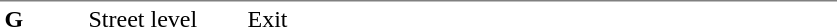<table table border=0 cellspacing=0 cellpadding=3>
<tr>
<td style="border-top:solid 1px gray;" width=50 valign=top><strong>G</strong></td>
<td style="border-top:solid 1px gray;" width=100 valign=top>Street level</td>
<td style="border-top:solid 1px gray;" width=390 valign=top>Exit</td>
</tr>
</table>
